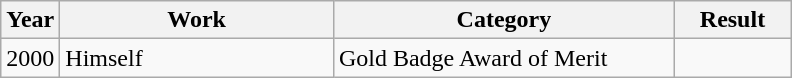<table class="wikitable">
<tr>
<th width="30">Year</th>
<th width="175">Work</th>
<th width="220">Category</th>
<th width="70">Result</th>
</tr>
<tr>
<td>2000</td>
<td>Himself</td>
<td>Gold Badge Award of Merit</td>
<td></td>
</tr>
</table>
